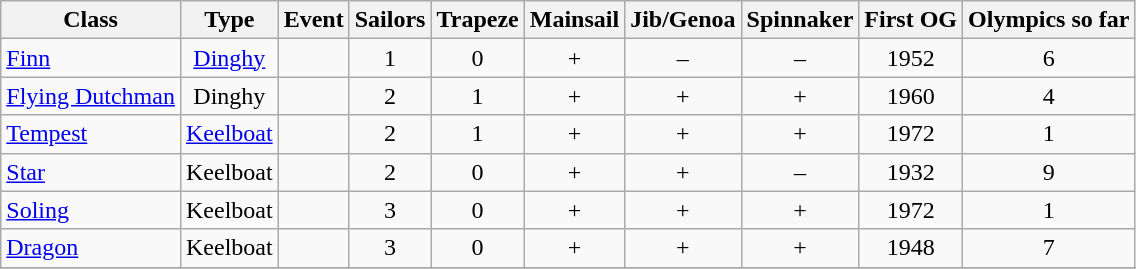<table class="wikitable" style="text-align:center">
<tr>
<th>Class</th>
<th>Type</th>
<th>Event</th>
<th>Sailors</th>
<th>Trapeze</th>
<th>Mainsail</th>
<th>Jib/Genoa</th>
<th>Spinnaker</th>
<th>First OG</th>
<th>Olympics so far</th>
</tr>
<tr>
<td style="text-align:left"><a href='#'>Finn</a></td>
<td><a href='#'>Dinghy</a></td>
<td></td>
<td>1</td>
<td>0</td>
<td>+</td>
<td>–</td>
<td>–</td>
<td>1952</td>
<td>6</td>
</tr>
<tr>
<td style="text-align:left"><a href='#'>Flying Dutchman</a></td>
<td>Dinghy</td>
<td></td>
<td>2</td>
<td>1</td>
<td>+</td>
<td>+</td>
<td>+</td>
<td>1960</td>
<td>4</td>
</tr>
<tr>
<td style="text-align:left"><a href='#'>Tempest</a></td>
<td><a href='#'>Keelboat</a></td>
<td></td>
<td>2</td>
<td>1</td>
<td>+</td>
<td>+</td>
<td>+</td>
<td>1972</td>
<td>1</td>
</tr>
<tr>
<td style="text-align:left"><a href='#'>Star</a></td>
<td>Keelboat</td>
<td></td>
<td>2</td>
<td>0</td>
<td>+</td>
<td>+</td>
<td>–</td>
<td>1932</td>
<td>9</td>
</tr>
<tr>
<td style="text-align:left"><a href='#'>Soling</a></td>
<td>Keelboat</td>
<td></td>
<td>3</td>
<td>0</td>
<td>+</td>
<td>+</td>
<td>+</td>
<td>1972</td>
<td>1</td>
</tr>
<tr>
<td style="text-align:left"><a href='#'>Dragon</a></td>
<td>Keelboat</td>
<td></td>
<td>3</td>
<td>0</td>
<td>+</td>
<td>+</td>
<td>+</td>
<td>1948</td>
<td>7</td>
</tr>
<tr>
</tr>
</table>
